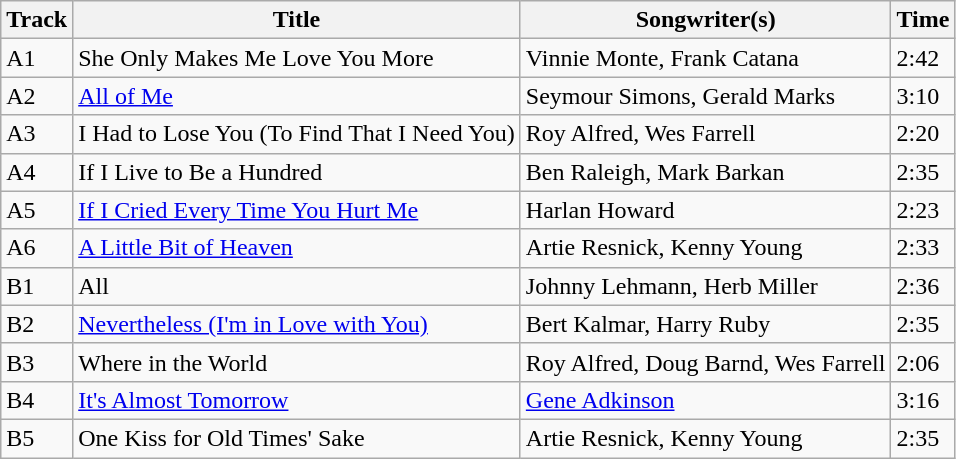<table class="wikitable">
<tr>
<th>Track</th>
<th>Title</th>
<th>Songwriter(s)</th>
<th>Time</th>
</tr>
<tr>
<td>A1</td>
<td>She Only Makes Me Love You More</td>
<td>Vinnie Monte, Frank Catana</td>
<td>2:42</td>
</tr>
<tr>
<td>A2</td>
<td><a href='#'>All of Me</a></td>
<td>Seymour Simons, Gerald Marks</td>
<td>3:10</td>
</tr>
<tr>
<td>A3</td>
<td>I Had to Lose You (To Find That I Need You)</td>
<td>Roy Alfred, Wes Farrell</td>
<td>2:20</td>
</tr>
<tr>
<td>A4</td>
<td>If I Live to Be a Hundred</td>
<td>Ben Raleigh, Mark Barkan</td>
<td>2:35</td>
</tr>
<tr>
<td>A5</td>
<td><a href='#'>If I Cried Every Time You Hurt Me</a></td>
<td>Harlan Howard</td>
<td>2:23</td>
</tr>
<tr>
<td>A6</td>
<td><a href='#'>A Little Bit of Heaven</a></td>
<td>Artie Resnick, Kenny Young</td>
<td>2:33</td>
</tr>
<tr>
<td>B1</td>
<td>All</td>
<td>Johnny Lehmann, Herb Miller</td>
<td>2:36</td>
</tr>
<tr>
<td>B2</td>
<td><a href='#'>Nevertheless (I'm in Love with You)</a></td>
<td>Bert Kalmar, Harry Ruby</td>
<td>2:35</td>
</tr>
<tr>
<td>B3</td>
<td>Where in the World</td>
<td>Roy Alfred, Doug Barnd, Wes Farrell</td>
<td>2:06</td>
</tr>
<tr>
<td>B4</td>
<td><a href='#'>It's Almost Tomorrow</a></td>
<td><a href='#'>Gene Adkinson</a></td>
<td>3:16</td>
</tr>
<tr>
<td>B5</td>
<td>One Kiss for Old Times' Sake</td>
<td>Artie Resnick, Kenny Young</td>
<td>2:35</td>
</tr>
</table>
